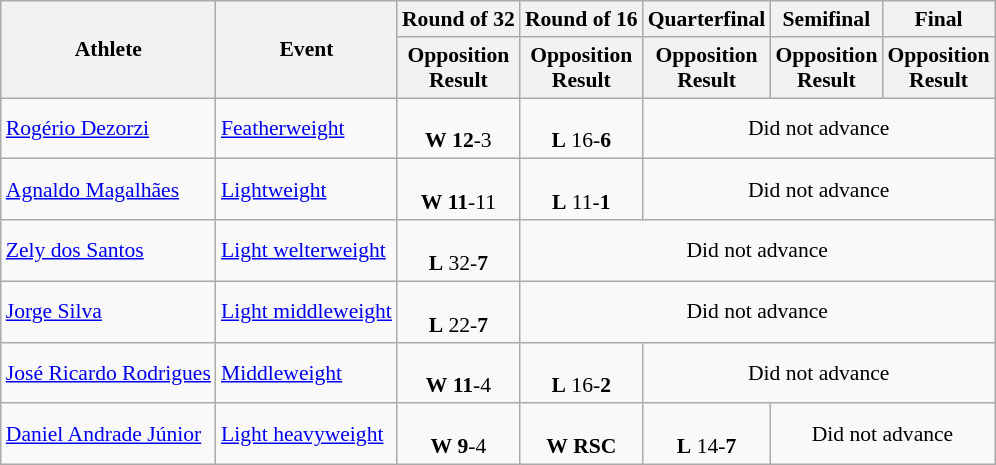<table class=wikitable style=font-size:90%>
<tr>
<th rowspan=2>Athlete</th>
<th rowspan=2>Event</th>
<th>Round of 32</th>
<th>Round of 16</th>
<th>Quarterfinal</th>
<th>Semifinal</th>
<th>Final</th>
</tr>
<tr>
<th>Opposition<br>Result</th>
<th>Opposition<br>Result</th>
<th>Opposition<br>Result</th>
<th>Opposition<br>Result</th>
<th>Opposition<br>Result</th>
</tr>
<tr>
<td><a href='#'>Rogério Dezorzi</a></td>
<td><a href='#'>Featherweight</a></td>
<td align=center><br><strong>W</strong> <strong>12</strong>-3</td>
<td align=center><br><strong>L</strong> 16-<strong>6</strong></td>
<td colspan=3 align=center>Did not advance</td>
</tr>
<tr>
<td><a href='#'>Agnaldo Magalhães</a></td>
<td><a href='#'>Lightweight</a></td>
<td align=center><br><strong>W</strong> <strong>11</strong>-11</td>
<td align=center><br><strong>L</strong> 11-<strong>1</strong></td>
<td colspan=3 align=center>Did not advance</td>
</tr>
<tr>
<td><a href='#'>Zely dos Santos</a></td>
<td><a href='#'>Light welterweight</a></td>
<td align=center><br><strong>L</strong> 32-<strong>7</strong></td>
<td colspan=4 align=center>Did not advance</td>
</tr>
<tr>
<td><a href='#'>Jorge Silva</a></td>
<td><a href='#'>Light middleweight</a></td>
<td align=center><br><strong>L</strong> 22-<strong>7</strong></td>
<td colspan=4 align=center>Did not advance</td>
</tr>
<tr>
<td><a href='#'>José Ricardo Rodrigues</a></td>
<td><a href='#'>Middleweight</a></td>
<td align=center><br><strong>W</strong> <strong>11</strong>-4</td>
<td align=center><br><strong>L</strong> 16-<strong>2</strong></td>
<td colspan=3 align=center>Did not advance</td>
</tr>
<tr>
<td><a href='#'>Daniel Andrade Júnior</a></td>
<td><a href='#'>Light heavyweight</a></td>
<td align=center><br><strong>W</strong> <strong>9</strong>-4</td>
<td align=center><br><strong>W</strong> <strong>RSC</strong></td>
<td align=center><br><strong>L</strong> 14-<strong>7</strong></td>
<td colspan=2 align=center>Did not advance</td>
</tr>
</table>
